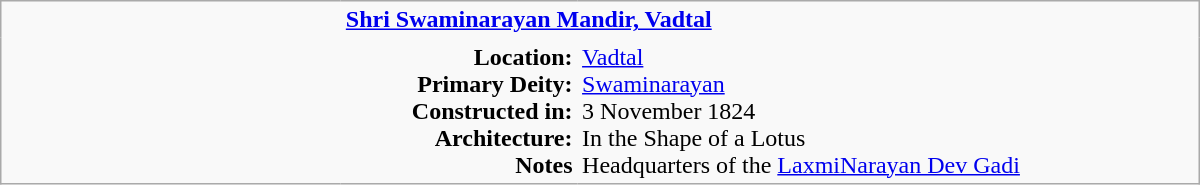<table class="wikitable plain" border="0" width="800">
<tr>
<td width="220px" rowspan="2" style="border:none;"></td>
<td valign="top" colspan=2 style="border:none;"><strong><a href='#'>Shri Swaminarayan Mandir, Vadtal</a></strong></td>
</tr>
<tr>
<td valign="top" style="text-align:right; border:none;"><strong>Location:</strong> <br><strong>Primary Deity:</strong><br><strong>Constructed in:</strong><br><strong>Architecture:</strong><br><strong>Notes</strong></td>
<td valign="top" style="border:none;"><a href='#'>Vadtal</a><br><a href='#'>Swaminarayan</a> <br>3 November 1824 <br>In the Shape of a Lotus  <br>Headquarters of the <a href='#'>LaxmiNarayan Dev Gadi</a></td>
</tr>
</table>
